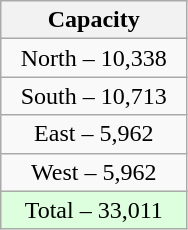<table class="wikitable" style="text-align: center; width: 125px">
<tr>
<th>Capacity</th>
</tr>
<tr>
<td>North – 10,338</td>
</tr>
<tr>
<td>South – 10,713</td>
</tr>
<tr>
<td>East – 5,962</td>
</tr>
<tr>
<td>West – 5,962</td>
</tr>
<tr bgcolor="#ddffdd">
<td>Total – 33,011</td>
</tr>
</table>
